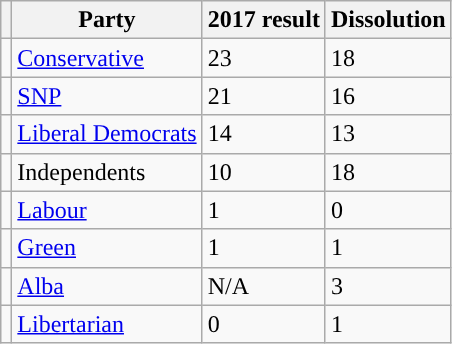<table class="wikitable">
<tr>
<th></th>
<th scope="col">Party</th>
<th scope="col">2017 result</th>
<th scope="col">Dissolution</th>
</tr>
<tr>
<td style="background:"></td>
<td scope="row"><a href='#'>Conservative</a></td>
<td>23</td>
<td>18</td>
</tr>
<tr>
<td style="background:"></td>
<td scope="row"><a href='#'>SNP</a></td>
<td>21</td>
<td>16</td>
</tr>
<tr>
<td style="background:"></td>
<td scope="row"><a href='#'>Liberal Democrats</a></td>
<td>14</td>
<td>13</td>
</tr>
<tr>
<td style="background:"></td>
<td scope="row">Independents</td>
<td>10</td>
<td>18</td>
</tr>
<tr>
<td style="background:"></td>
<td scope="row"><a href='#'>Labour</a></td>
<td>1</td>
<td>0</td>
</tr>
<tr>
<td style="background:"></td>
<td scope="row"><a href='#'>Green</a></td>
<td>1</td>
<td>1</td>
</tr>
<tr>
<td style="background:"></td>
<td scope="row"><a href='#'>Alba</a></td>
<td>N/A</td>
<td>3</td>
</tr>
<tr>
<td style="background:"></td>
<td scope="row"><a href='#'>Libertarian</a></td>
<td>0</td>
<td>1</td>
</tr>
</table>
